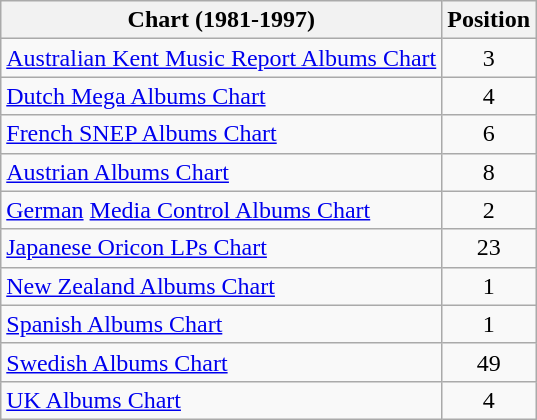<table class="wikitable sortable" style="text-align:center;">
<tr>
<th>Chart (1981-1997)</th>
<th>Position</th>
</tr>
<tr>
<td align="left"><a href='#'>Australian Kent Music Report Albums Chart</a></td>
<td>3</td>
</tr>
<tr>
<td align="left"><a href='#'>Dutch Mega Albums Chart</a></td>
<td>4</td>
</tr>
<tr>
<td align="left"><a href='#'>French SNEP Albums Chart</a></td>
<td>6</td>
</tr>
<tr>
<td align="left"><a href='#'>Austrian Albums Chart</a></td>
<td>8</td>
</tr>
<tr>
<td align="left"><a href='#'>German</a> <a href='#'>Media Control Albums Chart</a></td>
<td>2</td>
</tr>
<tr>
<td align="left"><a href='#'>Japanese Oricon LPs Chart</a></td>
<td>23</td>
</tr>
<tr>
<td align="left"><a href='#'>New Zealand Albums Chart</a></td>
<td>1</td>
</tr>
<tr>
<td align="left"><a href='#'>Spanish Albums Chart</a></td>
<td>1</td>
</tr>
<tr>
<td align="left"><a href='#'>Swedish Albums Chart</a></td>
<td>49</td>
</tr>
<tr>
<td align="left"><a href='#'>UK Albums Chart</a></td>
<td>4</td>
</tr>
</table>
